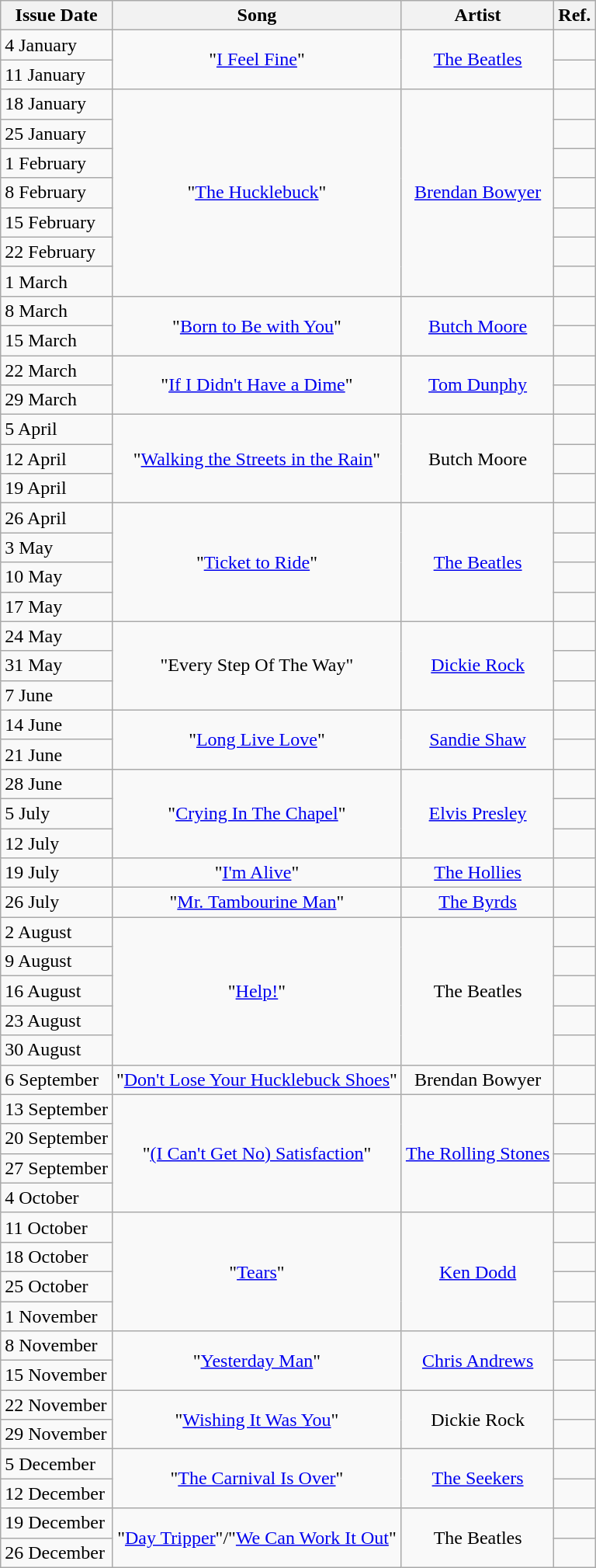<table class="wikitable">
<tr>
<th>Issue Date</th>
<th>Song</th>
<th>Artist</th>
<th>Ref.</th>
</tr>
<tr>
<td>4 January</td>
<td rowspan=2 align=center>"<a href='#'>I Feel Fine</a>"</td>
<td rowspan=2 align=center><a href='#'>The Beatles</a></td>
<td></td>
</tr>
<tr>
<td>11 January</td>
<td></td>
</tr>
<tr>
<td>18 January</td>
<td rowspan=7 align=center>"<a href='#'>The Hucklebuck</a>"</td>
<td rowspan=7 align=center><a href='#'>Brendan Bowyer</a></td>
<td></td>
</tr>
<tr>
<td>25 January</td>
<td></td>
</tr>
<tr>
<td>1 February</td>
<td></td>
</tr>
<tr>
<td>8 February</td>
<td></td>
</tr>
<tr>
<td>15 February</td>
<td></td>
</tr>
<tr>
<td>22 February</td>
<td></td>
</tr>
<tr>
<td>1 March</td>
<td></td>
</tr>
<tr>
<td>8 March</td>
<td rowspan=2 align=center>"<a href='#'>Born to Be with You</a>"</td>
<td rowspan=2 align=center><a href='#'>Butch Moore</a></td>
<td></td>
</tr>
<tr>
<td>15 March</td>
<td></td>
</tr>
<tr>
<td>22 March</td>
<td rowspan=2 align=center>"<a href='#'>If I Didn't Have a Dime</a>"</td>
<td rowspan=2 align=center><a href='#'>Tom Dunphy</a></td>
<td></td>
</tr>
<tr>
<td>29 March</td>
<td></td>
</tr>
<tr>
<td>5 April</td>
<td rowspan=3 align=center>"<a href='#'>Walking the Streets in the Rain</a>"</td>
<td rowspan=3 align=center>Butch Moore</td>
<td></td>
</tr>
<tr>
<td>12 April</td>
<td></td>
</tr>
<tr>
<td>19 April</td>
<td></td>
</tr>
<tr>
<td>26 April</td>
<td rowspan=4 align=center>"<a href='#'>Ticket to Ride</a>"</td>
<td rowspan=4 align=center><a href='#'>The Beatles</a></td>
<td></td>
</tr>
<tr>
<td>3 May</td>
<td></td>
</tr>
<tr>
<td>10 May</td>
<td></td>
</tr>
<tr>
<td>17 May</td>
<td></td>
</tr>
<tr>
<td>24 May</td>
<td rowspan=3 align=center>"Every Step Of The Way"</td>
<td rowspan=3 align=center><a href='#'>Dickie Rock</a></td>
<td></td>
</tr>
<tr>
<td>31 May</td>
<td></td>
</tr>
<tr>
<td>7 June</td>
<td></td>
</tr>
<tr>
<td>14 June</td>
<td rowspan=2 align=center>"<a href='#'>Long Live Love</a>"</td>
<td rowspan=2 align=center><a href='#'>Sandie Shaw</a></td>
<td></td>
</tr>
<tr>
<td>21 June</td>
<td></td>
</tr>
<tr>
<td>28 June</td>
<td rowspan=3 align=center>"<a href='#'>Crying In The Chapel</a>"</td>
<td rowspan=3 align=center><a href='#'>Elvis Presley</a></td>
<td></td>
</tr>
<tr>
<td>5 July</td>
<td></td>
</tr>
<tr>
<td>12 July</td>
<td></td>
</tr>
<tr>
<td>19 July</td>
<td align=center>"<a href='#'>I'm Alive</a>"</td>
<td align=center><a href='#'>The Hollies</a></td>
<td></td>
</tr>
<tr>
<td>26 July</td>
<td align=center>"<a href='#'>Mr. Tambourine Man</a>"</td>
<td align=center><a href='#'>The Byrds</a></td>
<td></td>
</tr>
<tr>
<td>2 August</td>
<td rowspan=5 align=center>"<a href='#'>Help!</a>"</td>
<td rowspan=5 align=center>The Beatles</td>
<td></td>
</tr>
<tr>
<td>9 August</td>
<td></td>
</tr>
<tr>
<td>16 August</td>
<td></td>
</tr>
<tr>
<td>23 August</td>
<td></td>
</tr>
<tr>
<td>30 August</td>
<td></td>
</tr>
<tr>
<td>6 September</td>
<td align=center>"<a href='#'>Don't Lose Your Hucklebuck Shoes</a>"</td>
<td align=center>Brendan Bowyer</td>
<td></td>
</tr>
<tr>
<td>13 September</td>
<td rowspan=4 align=center>"<a href='#'>(I Can't Get No) Satisfaction</a>"</td>
<td rowspan=4 align=center><a href='#'>The Rolling Stones</a></td>
<td></td>
</tr>
<tr>
<td>20 September</td>
<td></td>
</tr>
<tr>
<td>27 September</td>
<td></td>
</tr>
<tr>
<td>4 October</td>
<td></td>
</tr>
<tr>
<td>11 October</td>
<td rowspan=4 align=center>"<a href='#'>Tears</a>"</td>
<td rowspan=4 align=center><a href='#'>Ken Dodd</a></td>
<td></td>
</tr>
<tr>
<td>18 October</td>
<td></td>
</tr>
<tr>
<td>25 October</td>
<td></td>
</tr>
<tr>
<td>1 November</td>
<td></td>
</tr>
<tr>
<td>8 November</td>
<td rowspan=2 align=center>"<a href='#'>Yesterday Man</a>"</td>
<td rowspan=2 align=center><a href='#'>Chris Andrews</a></td>
<td></td>
</tr>
<tr>
<td>15 November</td>
<td></td>
</tr>
<tr>
<td>22 November</td>
<td rowspan=2 align=center>"<a href='#'>Wishing It Was You</a>"</td>
<td rowspan=2 align=center>Dickie Rock</td>
<td></td>
</tr>
<tr>
<td>29 November</td>
<td></td>
</tr>
<tr>
<td>5 December</td>
<td rowspan=2 align=center>"<a href='#'>The Carnival Is Over</a>"</td>
<td rowspan=2 align=center><a href='#'>The Seekers</a></td>
<td></td>
</tr>
<tr>
<td>12 December</td>
<td></td>
</tr>
<tr>
<td>19 December</td>
<td rowspan=2 align=center>"<a href='#'>Day Tripper</a>"/"<a href='#'>We Can Work It Out</a>"</td>
<td rowspan=2 align=center>The Beatles</td>
<td></td>
</tr>
<tr>
<td>26 December</td>
<td></td>
</tr>
</table>
